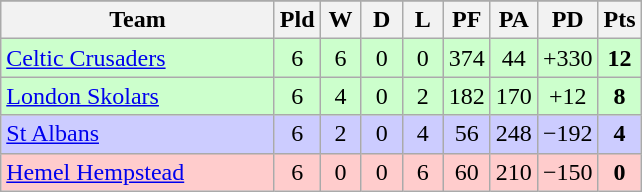<table class="wikitable" style="text-align: center;">
<tr>
</tr>
<tr>
<th width="175">Team</th>
<th width="20">Pld</th>
<th width="20">W</th>
<th width="20">D</th>
<th width="20">L</th>
<th width="20">PF</th>
<th width="20">PA</th>
<th width="20">PD</th>
<th width="20">Pts</th>
</tr>
<tr bgcolor=#ccffcc>
<td align=left><a href='#'>Celtic Crusaders</a></td>
<td>6</td>
<td>6</td>
<td>0</td>
<td>0</td>
<td>374</td>
<td>44</td>
<td>+330</td>
<td><strong>12</strong></td>
</tr>
<tr bgcolor=#ccffcc>
<td align=left><a href='#'>London Skolars</a></td>
<td>6</td>
<td>4</td>
<td>0</td>
<td>2</td>
<td>182</td>
<td>170</td>
<td>+12</td>
<td><strong>8</strong></td>
</tr>
<tr bgcolor=#ccccff>
<td align=left><a href='#'>St Albans</a></td>
<td>6</td>
<td>2</td>
<td>0</td>
<td>4</td>
<td>56</td>
<td>248</td>
<td>−192</td>
<td><strong>4</strong></td>
</tr>
<tr bgcolor=#ffcccc>
<td align=left><a href='#'>Hemel Hempstead</a></td>
<td>6</td>
<td>0</td>
<td>0</td>
<td>6</td>
<td>60</td>
<td>210</td>
<td>−150</td>
<td><strong>0</strong></td>
</tr>
</table>
